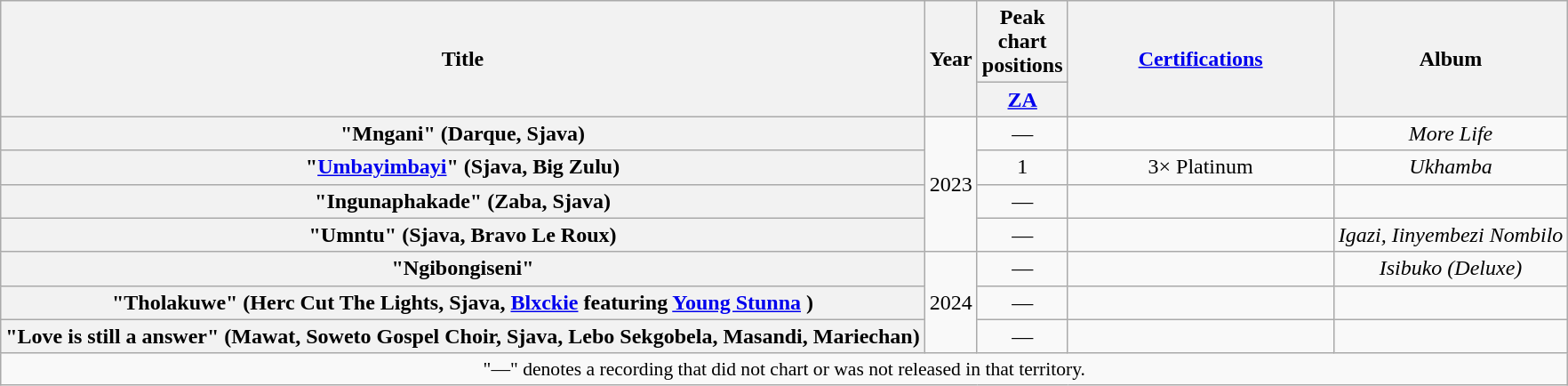<table class="wikitable plainrowheaders" style="text-align:center;">
<tr>
<th scope="col" rowspan="2">Title</th>
<th scope="col" rowspan="2">Year</th>
<th scope="col" colspan="1">Peak chart positions</th>
<th scope="col" rowspan="2" style="width:12em;"><a href='#'>Certifications</a></th>
<th scope="col" rowspan="2">Album</th>
</tr>
<tr>
<th scope="col" style="width:3em;font-size:100%;"><a href='#'>ZA</a><br></th>
</tr>
<tr>
<th scope="row">"Mngani" (Darque, Sjava)</th>
<td rowspan=4>2023</td>
<td>—</td>
<td></td>
<td><em>More Life</em></td>
</tr>
<tr>
<th scope="row">"<a href='#'>Umbayimbayi</a>" (Sjava, Big Zulu)</th>
<td>1</td>
<td>3× Platinum</td>
<td><em>Ukhamba</em></td>
</tr>
<tr>
<th scope="row">"Ingunaphakade" (Zaba, Sjava)</th>
<td>—</td>
<td></td>
<td></td>
</tr>
<tr>
<th scope="row">"Umntu" (Sjava, Bravo Le Roux)</th>
<td>—</td>
<td></td>
<td><em>Igazi, Iinyembezi Nombilo</em></td>
</tr>
<tr>
<th scope="row">"Ngibongiseni"</th>
<td rowspan=3>2024</td>
<td>—</td>
<td></td>
<td><em>Isibuko (Deluxe)</em></td>
</tr>
<tr>
<th scope="row">"Tholakuwe" (Herc Cut The Lights, Sjava, <a href='#'>Blxckie</a> featuring <a href='#'>Young Stunna</a> )</th>
<td>—</td>
<td></td>
<td></td>
</tr>
<tr>
<th scope="row">"Love is still a answer" (Mawat, Soweto Gospel Choir, Sjava, Lebo Sekgobela, Masandi, Mariechan)</th>
<td>—</td>
<td></td>
<td></td>
</tr>
<tr>
<td colspan="8" style="font-size:90%">"—" denotes a recording that did not chart or was not released in that territory.</td>
</tr>
</table>
